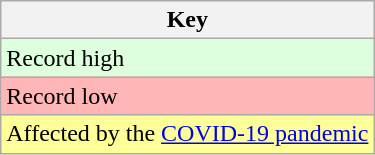<table class="wikitable">
<tr>
<th>Key</th>
</tr>
<tr>
<td style="background:#dfd;">Record high</td>
</tr>
<tr>
<td style="background:#ffb6b6;">Record low</td>
</tr>
<tr>
<td style="background:#ff9;">Affected by the <a href='#'>COVID-19 pandemic</a></td>
</tr>
</table>
